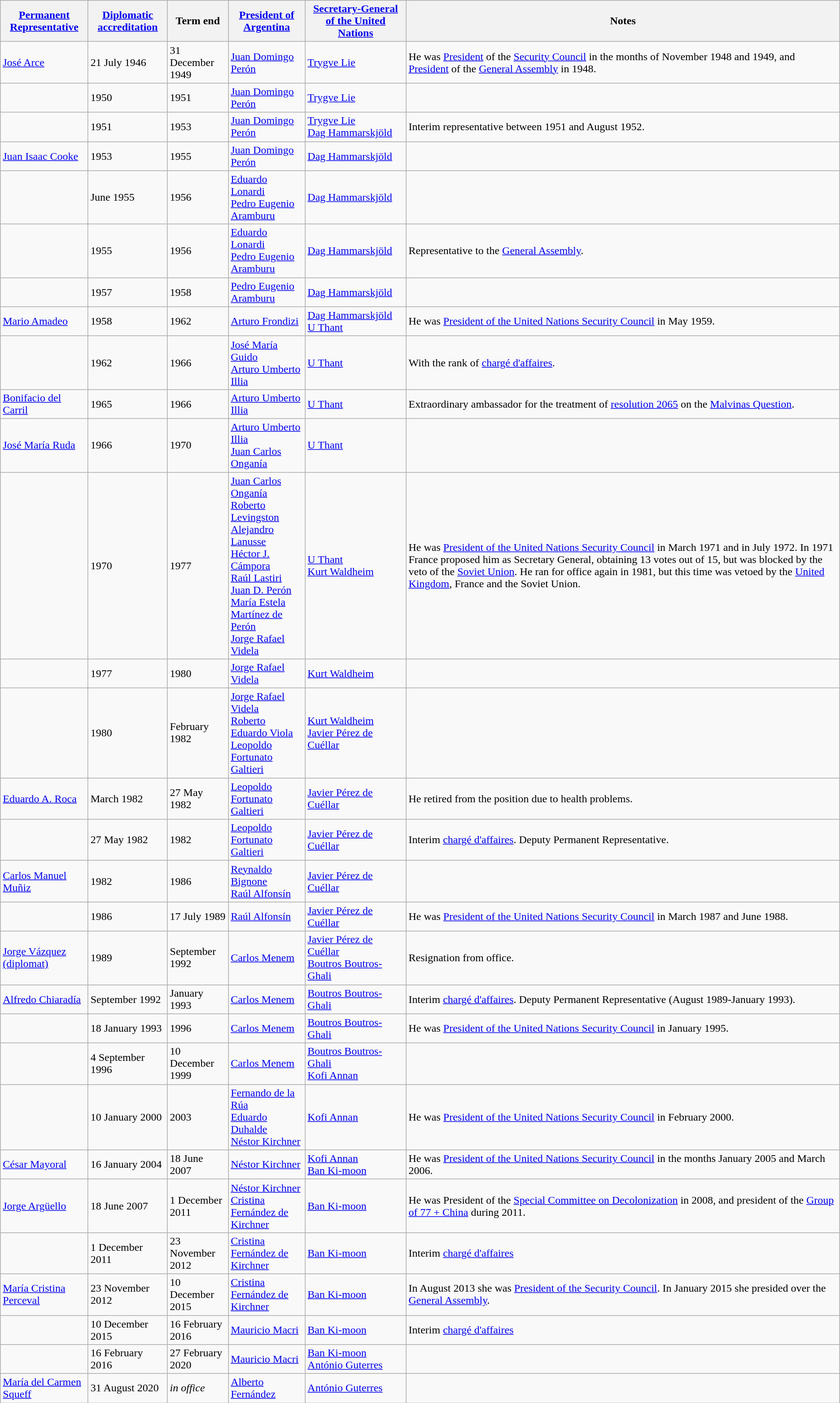<table class="wikitable sortable">
<tr>
<th><a href='#'>Permanent Representative</a></th>
<th><a href='#'>Diplomatic accreditation</a></th>
<th>Term end</th>
<th><a href='#'>President of Argentina</a></th>
<th><a href='#'>Secretary-General of the United Nations</a></th>
<th>Notes</th>
</tr>
<tr |->
<td><a href='#'>José Arce</a></td>
<td>21 July 1946</td>
<td>31 December 1949</td>
<td><a href='#'>Juan Domingo Perón</a></td>
<td><a href='#'>Trygve Lie</a></td>
<td>He was <a href='#'>President</a> of the <a href='#'>Security Council</a> in the months of November 1948 and 1949, and <a href='#'>President</a> of the <a href='#'>General Assembly</a> in 1948.</td>
</tr>
<tr>
<td></td>
<td>1950</td>
<td>1951</td>
<td><a href='#'>Juan Domingo Perón</a></td>
<td><a href='#'>Trygve Lie</a></td>
<td></td>
</tr>
<tr>
<td></td>
<td>1951</td>
<td>1953</td>
<td><a href='#'>Juan Domingo Perón</a></td>
<td><a href='#'>Trygve Lie</a><br><a href='#'>Dag Hammarskjöld</a></td>
<td>Interim representative between 1951 and August 1952.</td>
</tr>
<tr>
<td><a href='#'>Juan Isaac Cooke</a></td>
<td>1953</td>
<td>1955</td>
<td><a href='#'>Juan Domingo Perón</a></td>
<td><a href='#'>Dag Hammarskjöld</a></td>
<td></td>
</tr>
<tr>
<td></td>
<td>June 1955</td>
<td>1956</td>
<td><a href='#'>Eduardo Lonardi</a><br><a href='#'>Pedro Eugenio Aramburu</a></td>
<td><a href='#'>Dag Hammarskjöld</a></td>
<td></td>
</tr>
<tr>
<td></td>
<td>1955</td>
<td>1956</td>
<td><a href='#'>Eduardo Lonardi</a><br><a href='#'>Pedro Eugenio Aramburu</a></td>
<td><a href='#'>Dag Hammarskjöld</a></td>
<td>Representative to the <a href='#'>General Assembly</a>.</td>
</tr>
<tr>
<td></td>
<td>1957</td>
<td>1958</td>
<td><a href='#'>Pedro Eugenio Aramburu</a></td>
<td><a href='#'>Dag Hammarskjöld</a></td>
<td></td>
</tr>
<tr>
<td><a href='#'>Mario Amadeo</a></td>
<td>1958</td>
<td>1962</td>
<td><a href='#'>Arturo Frondizi</a></td>
<td><a href='#'>Dag Hammarskjöld</a><br><a href='#'>U Thant</a></td>
<td>He was <a href='#'>President of the United Nations Security Council</a> in May 1959.</td>
</tr>
<tr>
<td></td>
<td>1962</td>
<td>1966</td>
<td><a href='#'>José María Guido</a><br><a href='#'>Arturo Umberto Illia</a></td>
<td><a href='#'>U Thant</a></td>
<td>With the rank of <a href='#'>chargé d'affaires</a>.</td>
</tr>
<tr>
<td><a href='#'>Bonifacio del Carril</a></td>
<td>1965</td>
<td>1966</td>
<td><a href='#'>Arturo Umberto Illia</a></td>
<td><a href='#'>U Thant</a></td>
<td>Extraordinary ambassador for the treatment of <a href='#'>resolution 2065</a> on the <a href='#'>Malvinas Question</a>.</td>
</tr>
<tr>
<td><a href='#'>José María Ruda</a></td>
<td>1966</td>
<td>1970</td>
<td><a href='#'>Arturo Umberto Illia</a><br><a href='#'>Juan Carlos Onganía</a></td>
<td><a href='#'>U Thant</a></td>
<td></td>
</tr>
<tr>
<td></td>
<td>1970</td>
<td>1977</td>
<td><a href='#'>Juan Carlos Onganía</a><br><a href='#'>Roberto Levingston</a><br><a href='#'>Alejandro Lanusse</a><br><a href='#'>Héctor J. Cámpora</a><br><a href='#'>Raúl Lastiri</a><br><a href='#'>Juan D. Perón</a><br><a href='#'>María Estela Martínez de Perón</a><br><a href='#'>Jorge Rafael Videla</a></td>
<td><a href='#'>U Thant</a><br><a href='#'>Kurt Waldheim</a></td>
<td>He was <a href='#'>President of the United Nations Security Council</a> in March 1971 and in July 1972. In 1971 France proposed him as Secretary General, obtaining 13 votes out of 15, but was blocked by the veto of the <a href='#'>Soviet Union</a>. He ran for office again in 1981, but this time was vetoed by the <a href='#'>United Kingdom</a>, France and the Soviet Union.</td>
</tr>
<tr>
<td></td>
<td>1977</td>
<td>1980</td>
<td><a href='#'>Jorge Rafael Videla</a></td>
<td><a href='#'>Kurt Waldheim</a></td>
<td></td>
</tr>
<tr>
<td></td>
<td>1980</td>
<td>February 1982</td>
<td><a href='#'>Jorge Rafael Videla</a><br><a href='#'>Roberto Eduardo Viola</a><br><a href='#'>Leopoldo Fortunato Galtieri</a></td>
<td><a href='#'>Kurt Waldheim</a><br><a href='#'>Javier Pérez de Cuéllar</a></td>
<td></td>
</tr>
<tr>
<td><a href='#'>Eduardo A. Roca</a></td>
<td>March 1982</td>
<td>27 May 1982</td>
<td><a href='#'>Leopoldo Fortunato Galtieri</a></td>
<td><a href='#'>Javier Pérez de Cuéllar</a></td>
<td>He retired from the position due to health problems.</td>
</tr>
<tr>
<td></td>
<td>27 May 1982</td>
<td>1982</td>
<td><a href='#'>Leopoldo Fortunato Galtieri</a></td>
<td><a href='#'>Javier Pérez de Cuéllar</a></td>
<td>Interim <a href='#'>chargé d'affaires</a>. Deputy Permanent Representative.</td>
</tr>
<tr>
<td><a href='#'>Carlos Manuel Muñiz</a></td>
<td>1982</td>
<td>1986</td>
<td><a href='#'>Reynaldo Bignone</a><br><a href='#'>Raúl Alfonsín</a></td>
<td><a href='#'>Javier Pérez de Cuéllar</a></td>
<td></td>
</tr>
<tr>
<td></td>
<td>1986</td>
<td>17 July 1989</td>
<td><a href='#'>Raúl Alfonsín</a></td>
<td><a href='#'>Javier Pérez de Cuéllar</a></td>
<td>He was <a href='#'>President of the United Nations Security Council</a> in March 1987 and June 1988.</td>
</tr>
<tr>
<td><a href='#'>Jorge Vázquez (diplomat)</a></td>
<td>1989</td>
<td>September 1992</td>
<td><a href='#'>Carlos Menem</a></td>
<td><a href='#'>Javier Pérez de Cuéllar</a><br><a href='#'>Boutros Boutros-Ghali</a></td>
<td>Resignation from office.</td>
</tr>
<tr>
<td><a href='#'>Alfredo Chiaradía</a></td>
<td>September 1992</td>
<td>January 1993</td>
<td><a href='#'>Carlos Menem</a></td>
<td><a href='#'>Boutros Boutros-Ghali</a></td>
<td>Interim <a href='#'>chargé d'affaires</a>. Deputy Permanent Representative (August 1989-January 1993).</td>
</tr>
<tr>
<td></td>
<td>18 January 1993</td>
<td>1996</td>
<td><a href='#'>Carlos Menem</a></td>
<td><a href='#'>Boutros Boutros-Ghali</a></td>
<td>He was <a href='#'>President of the United Nations Security Council</a> in January 1995.</td>
</tr>
<tr>
<td></td>
<td>4 September 1996</td>
<td>10 December 1999</td>
<td><a href='#'>Carlos Menem</a></td>
<td><a href='#'>Boutros Boutros-Ghali</a><br><a href='#'>Kofi Annan</a></td>
<td></td>
</tr>
<tr>
<td></td>
<td>10 January 2000</td>
<td>2003</td>
<td><a href='#'>Fernando de la Rúa</a><br><a href='#'>Eduardo Duhalde</a><br><a href='#'>Néstor Kirchner</a></td>
<td><a href='#'>Kofi Annan</a></td>
<td>He was <a href='#'>President of the United Nations Security Council</a> in February 2000.</td>
</tr>
<tr>
<td><a href='#'>César Mayoral</a></td>
<td>16 January 2004</td>
<td>18 June 2007</td>
<td><a href='#'>Néstor Kirchner</a></td>
<td><a href='#'>Kofi Annan</a><br><a href='#'>Ban Ki-moon</a></td>
<td>He was <a href='#'>President of the United Nations Security Council</a> in the months January 2005 and March 2006.</td>
</tr>
<tr>
<td><a href='#'>Jorge Argüello</a></td>
<td>18 June 2007</td>
<td>1 December 2011</td>
<td><a href='#'>Néstor Kirchner</a><br><a href='#'>Cristina Fernández de Kirchner</a></td>
<td><a href='#'>Ban Ki-moon</a></td>
<td>He was President of the <a href='#'>Special Committee on Decolonization</a> in 2008, and president of the <a href='#'>Group of 77 + China</a> during 2011.</td>
</tr>
<tr>
<td></td>
<td>1 December 2011</td>
<td>23 November 2012</td>
<td><a href='#'>Cristina Fernández de Kirchner</a></td>
<td><a href='#'>Ban Ki-moon</a></td>
<td>Interim <a href='#'>chargé d'affaires</a></td>
</tr>
<tr>
<td><a href='#'>María Cristina Perceval</a></td>
<td>23 November 2012</td>
<td>10 December 2015</td>
<td><a href='#'>Cristina Fernández de Kirchner</a></td>
<td><a href='#'>Ban Ki-moon</a></td>
<td>In August 2013 she was <a href='#'>President of the Security Council</a>. In January 2015 she presided over the <a href='#'>General Assembly</a>.</td>
</tr>
<tr>
<td></td>
<td>10 December 2015</td>
<td>16 February 2016</td>
<td><a href='#'>Mauricio Macri</a></td>
<td><a href='#'>Ban Ki-moon</a></td>
<td>Interim <a href='#'>chargé d'affaires</a></td>
</tr>
<tr>
<td></td>
<td>16 February 2016</td>
<td>27 February 2020</td>
<td><a href='#'>Mauricio Macri</a></td>
<td><a href='#'>Ban Ki-moon</a><br><a href='#'>António Guterres</a></td>
<td></td>
</tr>
<tr>
<td><a href='#'>María del Carmen Squeff</a></td>
<td>31 August 2020</td>
<td><em>in office</em></td>
<td><a href='#'>Alberto Fernández</a></td>
<td><a href='#'>António Guterres</a></td>
<td></td>
</tr>
</table>
